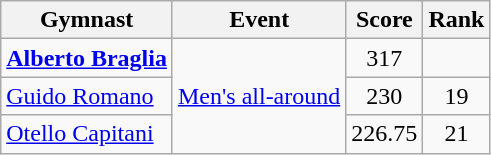<table class=wikitable>
<tr>
<th>Gymnast</th>
<th>Event</th>
<th>Score</th>
<th>Rank</th>
</tr>
<tr align=center>
<td align=left><strong><a href='#'>Alberto Braglia</a></strong></td>
<td rowspan=3 align=left><a href='#'>Men's all-around</a></td>
<td>317</td>
<td></td>
</tr>
<tr align=center>
<td align=left><a href='#'>Guido Romano</a></td>
<td>230</td>
<td>19</td>
</tr>
<tr align=center>
<td align=left><a href='#'>Otello Capitani</a></td>
<td>226.75</td>
<td>21</td>
</tr>
</table>
